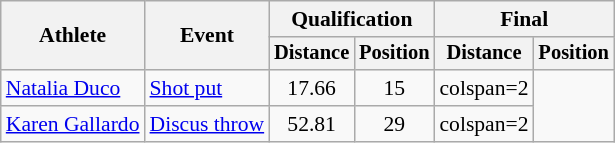<table class=wikitable style=font-size:90%>
<tr>
<th rowspan=2>Athlete</th>
<th rowspan=2>Event</th>
<th colspan=2>Qualification</th>
<th colspan=2>Final</th>
</tr>
<tr style=font-size:95%>
<th>Distance</th>
<th>Position</th>
<th>Distance</th>
<th>Position</th>
</tr>
<tr align=center>
<td align=left><a href='#'>Natalia Duco</a></td>
<td align=left><a href='#'>Shot put</a></td>
<td>17.66</td>
<td>15</td>
<td>colspan=2 </td>
</tr>
<tr align=center>
<td align=left><a href='#'>Karen Gallardo</a></td>
<td align=left><a href='#'>Discus throw</a></td>
<td>52.81</td>
<td>29</td>
<td>colspan=2 </td>
</tr>
</table>
